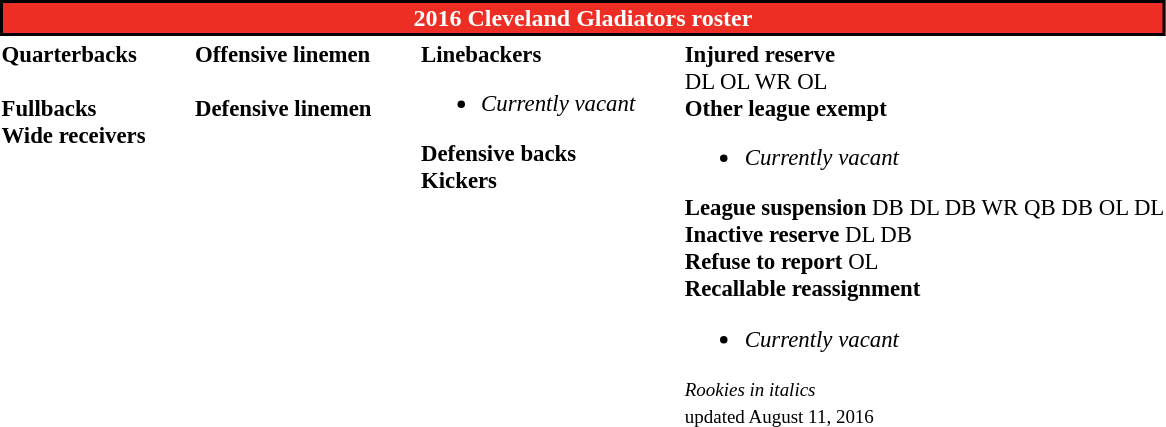<table class="toccolours" style="text-align: left;">
<tr>
<th colspan=7 style="background:#EE2D24; border: 2px solid black; color:white; text-align:center;"><strong>2016 Cleveland Gladiators roster</strong></th>
</tr>
<tr>
<td style="font-size: 95%;vertical-align:top;"><strong>Quarterbacks</strong><br>
<br><strong>Fullbacks</strong>

<br><strong>Wide receivers</strong>




</td>
<td style="width: 25px;"></td>
<td style="font-size: 95%;vertical-align:top;"><strong>Offensive linemen</strong><br>



<br><strong>Defensive linemen</strong>



</td>
<td style="width: 25px;"></td>
<td style="font-size: 95%;vertical-align:top;"><strong>Linebackers</strong><br><ul><li><em>Currently vacant</em></li></ul><strong>Defensive backs</strong>




<br><strong>Kickers</strong>
</td>
<td style="width: 25px;"></td>
<td style="font-size: 95%;vertical-align:top;"><strong>Injured reserve</strong><br> DL
 OL
 WR
 OL<br><strong>Other league exempt</strong><ul><li><em>Currently vacant</em></li></ul><strong>League suspension</strong>
 DB
 DL
 DB
 WR
 QB
 DB
 OL
 DL<br><strong>Inactive reserve</strong>
 DL
 DB<br><strong>Refuse to report</strong>
 OL<br><strong>Recallable reassignment</strong><ul><li><em>Currently vacant</em></li></ul><small><em>Rookies in italics</em><br><span></span> updated August 11, 2016</small><br>
</td>
</tr>
</table>
